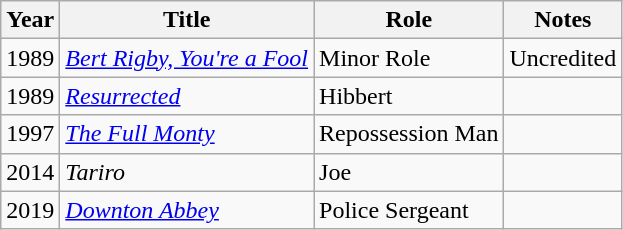<table class="wikitable sortable">
<tr>
<th>Year</th>
<th>Title</th>
<th>Role</th>
<th class="unsortable">Notes</th>
</tr>
<tr>
<td>1989</td>
<td><em><a href='#'>Bert Rigby, You're a Fool</a></em></td>
<td>Minor Role</td>
<td>Uncredited</td>
</tr>
<tr>
<td>1989</td>
<td><em><a href='#'>Resurrected</a></em></td>
<td>Hibbert</td>
<td></td>
</tr>
<tr>
<td>1997</td>
<td><em><a href='#'>The Full Monty</a></em></td>
<td>Repossession Man</td>
<td></td>
</tr>
<tr>
<td>2014</td>
<td><em>Tariro</em></td>
<td>Joe</td>
<td></td>
</tr>
<tr>
<td>2019</td>
<td><em><a href='#'>Downton Abbey</a></em></td>
<td>Police Sergeant</td>
<td></td>
</tr>
</table>
